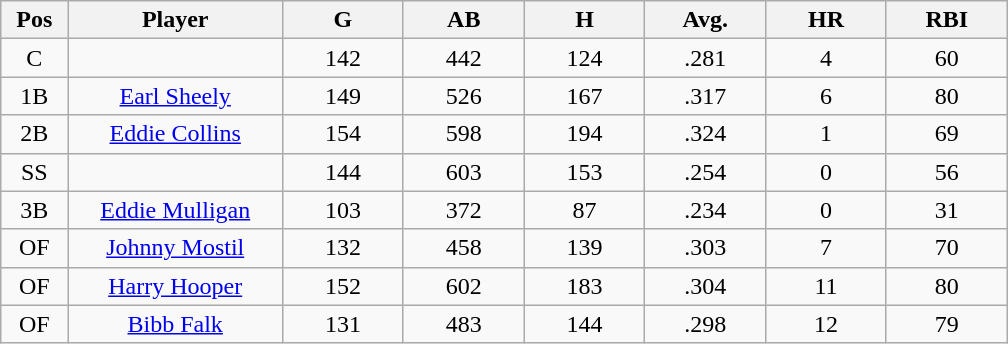<table class="wikitable sortable">
<tr>
<th bgcolor="#DDDDFF" width="5%">Pos</th>
<th bgcolor="#DDDDFF" width="16%">Player</th>
<th bgcolor="#DDDDFF" width="9%">G</th>
<th bgcolor="#DDDDFF" width="9%">AB</th>
<th bgcolor="#DDDDFF" width="9%">H</th>
<th bgcolor="#DDDDFF" width="9%">Avg.</th>
<th bgcolor="#DDDDFF" width="9%">HR</th>
<th bgcolor="#DDDDFF" width="9%">RBI</th>
</tr>
<tr align="center">
<td>C</td>
<td></td>
<td>142</td>
<td>442</td>
<td>124</td>
<td>.281</td>
<td>4</td>
<td>60</td>
</tr>
<tr align="center">
<td>1B</td>
<td><a href='#'>Earl Sheely</a></td>
<td>149</td>
<td>526</td>
<td>167</td>
<td>.317</td>
<td>6</td>
<td>80</td>
</tr>
<tr align="center">
<td>2B</td>
<td><a href='#'>Eddie Collins</a></td>
<td>154</td>
<td>598</td>
<td>194</td>
<td>.324</td>
<td>1</td>
<td>69</td>
</tr>
<tr align="center">
<td>SS</td>
<td></td>
<td>144</td>
<td>603</td>
<td>153</td>
<td>.254</td>
<td>0</td>
<td>56</td>
</tr>
<tr align="center">
<td>3B</td>
<td><a href='#'>Eddie Mulligan</a></td>
<td>103</td>
<td>372</td>
<td>87</td>
<td>.234</td>
<td>0</td>
<td>31</td>
</tr>
<tr align="center">
<td>OF</td>
<td><a href='#'>Johnny Mostil</a></td>
<td>132</td>
<td>458</td>
<td>139</td>
<td>.303</td>
<td>7</td>
<td>70</td>
</tr>
<tr align="center">
<td>OF</td>
<td><a href='#'>Harry Hooper</a></td>
<td>152</td>
<td>602</td>
<td>183</td>
<td>.304</td>
<td>11</td>
<td>80</td>
</tr>
<tr align="center">
<td>OF</td>
<td><a href='#'>Bibb Falk</a></td>
<td>131</td>
<td>483</td>
<td>144</td>
<td>.298</td>
<td>12</td>
<td>79</td>
</tr>
</table>
